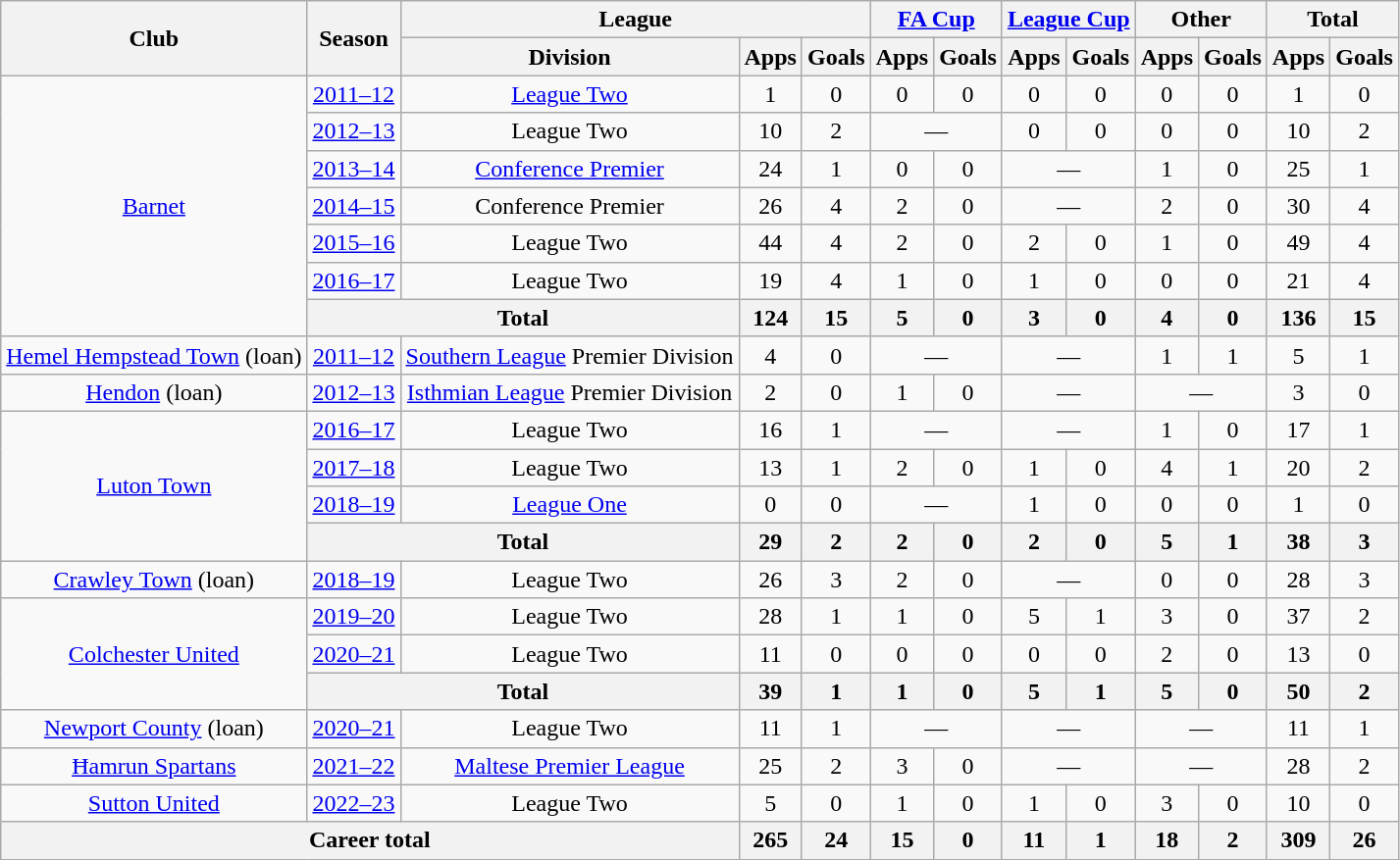<table class=wikitable style=text-align:center>
<tr>
<th rowspan=2>Club</th>
<th rowspan=2>Season</th>
<th colspan=3>League</th>
<th colspan=2><a href='#'>FA Cup</a></th>
<th colspan=2><a href='#'>League Cup</a></th>
<th colspan=2>Other</th>
<th colspan=2>Total</th>
</tr>
<tr>
<th>Division</th>
<th>Apps</th>
<th>Goals</th>
<th>Apps</th>
<th>Goals</th>
<th>Apps</th>
<th>Goals</th>
<th>Apps</th>
<th>Goals</th>
<th>Apps</th>
<th>Goals</th>
</tr>
<tr>
<td rowspan=7><a href='#'>Barnet</a></td>
<td><a href='#'>2011–12</a></td>
<td><a href='#'>League Two</a></td>
<td>1</td>
<td>0</td>
<td>0</td>
<td>0</td>
<td>0</td>
<td>0</td>
<td>0</td>
<td>0</td>
<td>1</td>
<td>0</td>
</tr>
<tr>
<td><a href='#'>2012–13</a></td>
<td>League Two</td>
<td>10</td>
<td>2</td>
<td colspan=2>—</td>
<td>0</td>
<td>0</td>
<td>0</td>
<td>0</td>
<td>10</td>
<td>2</td>
</tr>
<tr>
<td><a href='#'>2013–14</a></td>
<td><a href='#'>Conference Premier</a></td>
<td>24</td>
<td>1</td>
<td>0</td>
<td>0</td>
<td colspan=2>—</td>
<td>1</td>
<td>0</td>
<td>25</td>
<td>1</td>
</tr>
<tr>
<td><a href='#'>2014–15</a></td>
<td>Conference Premier</td>
<td>26</td>
<td>4</td>
<td>2</td>
<td>0</td>
<td colspan=2>—</td>
<td>2</td>
<td>0</td>
<td>30</td>
<td>4</td>
</tr>
<tr>
<td><a href='#'>2015–16</a></td>
<td>League Two</td>
<td>44</td>
<td>4</td>
<td>2</td>
<td>0</td>
<td>2</td>
<td>0</td>
<td>1</td>
<td>0</td>
<td>49</td>
<td>4</td>
</tr>
<tr>
<td><a href='#'>2016–17</a></td>
<td>League Two</td>
<td>19</td>
<td>4</td>
<td>1</td>
<td>0</td>
<td>1</td>
<td>0</td>
<td>0</td>
<td>0</td>
<td>21</td>
<td>4</td>
</tr>
<tr>
<th colspan=2>Total</th>
<th>124</th>
<th>15</th>
<th>5</th>
<th>0</th>
<th>3</th>
<th>0</th>
<th>4</th>
<th>0</th>
<th>136</th>
<th>15</th>
</tr>
<tr>
<td><a href='#'>Hemel Hempstead Town</a> (loan)</td>
<td><a href='#'>2011–12</a></td>
<td><a href='#'>Southern League</a> Premier Division</td>
<td>4</td>
<td>0</td>
<td colspan=2>—</td>
<td colspan=2>—</td>
<td>1</td>
<td>1</td>
<td>5</td>
<td>1</td>
</tr>
<tr>
<td><a href='#'>Hendon</a> (loan)</td>
<td><a href='#'>2012–13</a></td>
<td><a href='#'>Isthmian League</a> Premier Division</td>
<td>2</td>
<td>0</td>
<td>1</td>
<td>0</td>
<td colspan=2>—</td>
<td colspan=2>—</td>
<td>3</td>
<td>0</td>
</tr>
<tr>
<td rowspan=4><a href='#'>Luton Town</a></td>
<td><a href='#'>2016–17</a></td>
<td>League Two</td>
<td>16</td>
<td>1</td>
<td colspan=2>—</td>
<td colspan=2>—</td>
<td>1</td>
<td>0</td>
<td>17</td>
<td>1</td>
</tr>
<tr>
<td><a href='#'>2017–18</a></td>
<td>League Two</td>
<td>13</td>
<td>1</td>
<td>2</td>
<td>0</td>
<td>1</td>
<td>0</td>
<td>4</td>
<td>1</td>
<td>20</td>
<td>2</td>
</tr>
<tr>
<td><a href='#'>2018–19</a></td>
<td><a href='#'>League One</a></td>
<td>0</td>
<td>0</td>
<td colspan=2>—</td>
<td>1</td>
<td>0</td>
<td>0</td>
<td>0</td>
<td>1</td>
<td>0</td>
</tr>
<tr>
<th colspan=2>Total</th>
<th>29</th>
<th>2</th>
<th>2</th>
<th>0</th>
<th>2</th>
<th>0</th>
<th>5</th>
<th>1</th>
<th>38</th>
<th>3</th>
</tr>
<tr>
<td><a href='#'>Crawley Town</a> (loan)</td>
<td><a href='#'>2018–19</a></td>
<td>League Two</td>
<td>26</td>
<td>3</td>
<td>2</td>
<td>0</td>
<td colspan=2>—</td>
<td>0</td>
<td>0</td>
<td>28</td>
<td>3</td>
</tr>
<tr>
<td rowspan=3><a href='#'>Colchester United</a></td>
<td><a href='#'>2019–20</a></td>
<td>League Two</td>
<td>28</td>
<td>1</td>
<td>1</td>
<td>0</td>
<td>5</td>
<td>1</td>
<td>3</td>
<td>0</td>
<td>37</td>
<td>2</td>
</tr>
<tr>
<td><a href='#'>2020–21</a></td>
<td>League Two</td>
<td>11</td>
<td>0</td>
<td>0</td>
<td>0</td>
<td>0</td>
<td>0</td>
<td>2</td>
<td>0</td>
<td>13</td>
<td>0</td>
</tr>
<tr>
<th colspan=2>Total</th>
<th>39</th>
<th>1</th>
<th>1</th>
<th>0</th>
<th>5</th>
<th>1</th>
<th>5</th>
<th>0</th>
<th>50</th>
<th>2</th>
</tr>
<tr>
<td><a href='#'>Newport County</a> (loan)</td>
<td><a href='#'>2020–21</a></td>
<td>League Two</td>
<td>11</td>
<td>1</td>
<td colspan=2>—</td>
<td colspan=2>—</td>
<td colspan=2>—</td>
<td>11</td>
<td>1</td>
</tr>
<tr>
<td><a href='#'>Ħamrun Spartans</a></td>
<td><a href='#'>2021–22</a></td>
<td><a href='#'>Maltese Premier League</a></td>
<td>25</td>
<td>2</td>
<td>3</td>
<td>0</td>
<td colspan=2>—</td>
<td colspan=2>—</td>
<td>28</td>
<td>2</td>
</tr>
<tr>
<td><a href='#'>Sutton United</a></td>
<td><a href='#'>2022–23</a></td>
<td>League Two</td>
<td>5</td>
<td>0</td>
<td>1</td>
<td>0</td>
<td>1</td>
<td>0</td>
<td>3</td>
<td>0</td>
<td>10</td>
<td>0</td>
</tr>
<tr>
<th colspan=3>Career total</th>
<th>265</th>
<th>24</th>
<th>15</th>
<th>0</th>
<th>11</th>
<th>1</th>
<th>18</th>
<th>2</th>
<th>309</th>
<th>26</th>
</tr>
</table>
